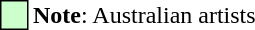<table>
<tr>
<td cellspacing="0" style="width: 15px; height: 15px; color: black; background: #ccffcc; border: 1px solid #000000;"></td>
<td><strong>Note</strong>: Australian artists</td>
</tr>
</table>
